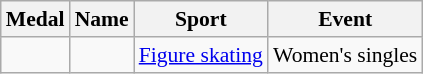<table class="wikitable sortable" style="font-size:90%">
<tr>
<th>Medal</th>
<th>Name</th>
<th>Sport</th>
<th>Event</th>
</tr>
<tr>
<td></td>
<td></td>
<td><a href='#'>Figure skating</a></td>
<td>Women's singles</td>
</tr>
</table>
